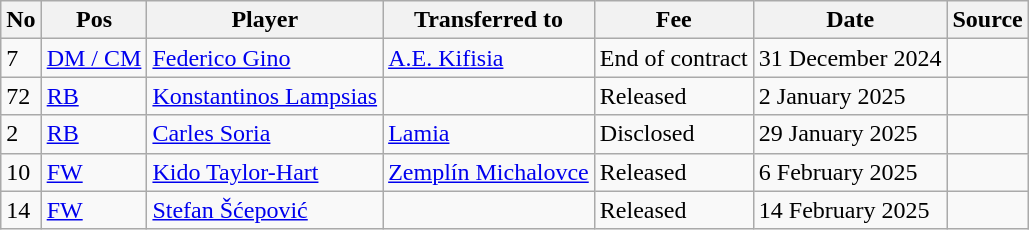<table class="wikitable">
<tr>
<th>No</th>
<th>Pos</th>
<th>Player</th>
<th>Transferred to</th>
<th>Fee</th>
<th>Date</th>
<th>Source</th>
</tr>
<tr>
<td>7</td>
<td><a href='#'>DM / CM</a></td>
<td><a href='#'>Federico Gino</a></td>
<td><a href='#'>A.E. Kifisia</a></td>
<td>End of contract</td>
<td>31 December 2024</td>
<td></td>
</tr>
<tr>
<td>72</td>
<td><a href='#'>RB</a></td>
<td><a href='#'>Konstantinos Lampsias</a></td>
<td></td>
<td>Released</td>
<td>2 January 2025</td>
<td></td>
</tr>
<tr>
<td>2</td>
<td><a href='#'>RB</a></td>
<td><a href='#'>Carles Soria</a></td>
<td><a href='#'>Lamia</a></td>
<td>Disclosed</td>
<td>29 January 2025</td>
<td></td>
</tr>
<tr>
<td>10</td>
<td><a href='#'>FW</a></td>
<td><a href='#'>Kido Taylor-Hart</a></td>
<td><a href='#'>Zemplín Michalovce</a></td>
<td>Released</td>
<td>6 February 2025</td>
<td></td>
</tr>
<tr>
<td>14</td>
<td><a href='#'>FW</a></td>
<td><a href='#'>Stefan Šćepović</a></td>
<td></td>
<td>Released</td>
<td>14 February 2025</td>
<td></td>
</tr>
</table>
